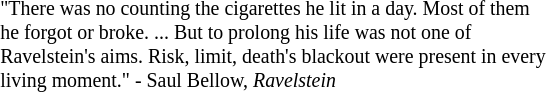<table class="toccolours" style="float: right; margin-left: 0.5em; margin-right: 0em; font-size: 83%; background:#white; color:black; width:30em; max-width: 30%;" cellspacing="5">
<tr>
<td style="text-align: left;">"There was no counting the cigarettes he lit in a day. Most of them he forgot or broke. ... But to prolong his life was not one of Ravelstein's aims. Risk, limit, death's blackout were present in every living moment." -  Saul Bellow, <em>Ravelstein</em></td>
</tr>
</table>
